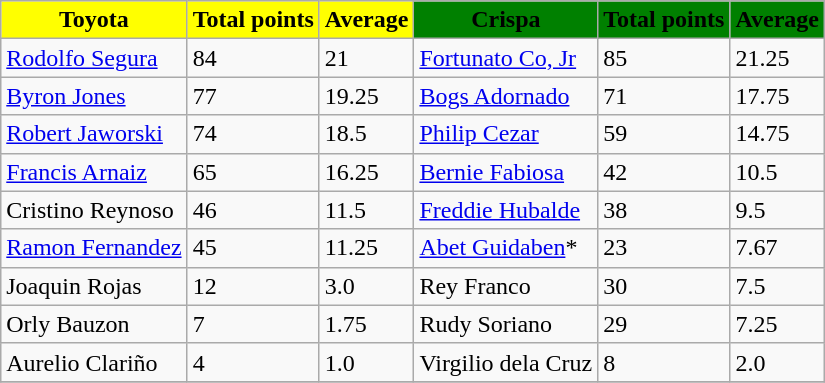<table class=wikitable sortable>
<tr align=center>
<td bgcolor=yellow><span><strong>Toyota</strong></span></td>
<td bgcolor=yellow><span><strong>Total points</strong></span></td>
<td bgcolor=yellow><span><strong>Average</strong></span></td>
<td bgcolor=green><span><strong>Crispa</strong></span></td>
<td bgcolor=green><span><strong>Total points</strong></span></td>
<td bgcolor=green><span><strong>Average</strong></span></td>
</tr>
<tr>
<td><a href='#'>Rodolfo Segura</a></td>
<td>84</td>
<td>21</td>
<td><a href='#'>Fortunato Co, Jr</a></td>
<td>85</td>
<td>21.25</td>
</tr>
<tr>
<td><a href='#'>Byron Jones</a></td>
<td>77</td>
<td>19.25</td>
<td><a href='#'>Bogs Adornado</a></td>
<td>71</td>
<td>17.75</td>
</tr>
<tr>
<td><a href='#'>Robert Jaworski</a></td>
<td>74</td>
<td>18.5</td>
<td><a href='#'>Philip Cezar</a></td>
<td>59</td>
<td>14.75</td>
</tr>
<tr>
<td><a href='#'>Francis Arnaiz</a></td>
<td>65</td>
<td>16.25</td>
<td><a href='#'>Bernie Fabiosa</a></td>
<td>42</td>
<td>10.5</td>
</tr>
<tr>
<td>Cristino Reynoso</td>
<td>46</td>
<td>11.5</td>
<td><a href='#'>Freddie Hubalde</a></td>
<td>38</td>
<td>9.5</td>
</tr>
<tr>
<td><a href='#'>Ramon Fernandez</a></td>
<td>45</td>
<td>11.25</td>
<td><a href='#'>Abet Guidaben</a>*</td>
<td>23</td>
<td>7.67</td>
</tr>
<tr>
<td>Joaquin Rojas</td>
<td>12</td>
<td>3.0</td>
<td>Rey Franco</td>
<td>30</td>
<td>7.5</td>
</tr>
<tr>
<td>Orly Bauzon</td>
<td>7</td>
<td>1.75</td>
<td>Rudy Soriano</td>
<td>29</td>
<td>7.25</td>
</tr>
<tr>
<td>Aurelio Clariño</td>
<td>4</td>
<td>1.0</td>
<td>Virgilio dela Cruz</td>
<td>8</td>
<td>2.0</td>
</tr>
<tr>
</tr>
</table>
